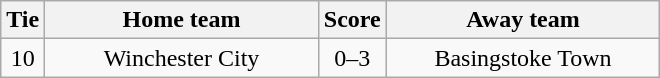<table class="wikitable" style="text-align:center;">
<tr>
<th width=20>Tie</th>
<th width=175>Home team</th>
<th width=20>Score</th>
<th width=175>Away team</th>
</tr>
<tr>
<td>10</td>
<td>Winchester City</td>
<td>0–3</td>
<td>Basingstoke Town</td>
</tr>
</table>
